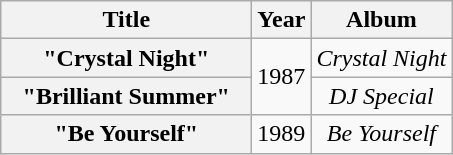<table class="wikitable plainrowheaders" style="text-align:center;" border="1">
<tr>
<th scope="col" style="width:10em;">Title</th>
<th scope="col" ">Year</th>
<th scope="col">Album</th>
</tr>
<tr>
<th scope="row">"Crystal Night"</th>
<td rowspan=2>1987</td>
<td><em>Crystal Night</em></td>
</tr>
<tr>
<th scope="row">"Brilliant Summer"</th>
<td><em>DJ Special</em></td>
</tr>
<tr>
<th scope="row">"Be Yourself"</th>
<td>1989</td>
<td><em>Be Yourself</em></td>
</tr>
</table>
